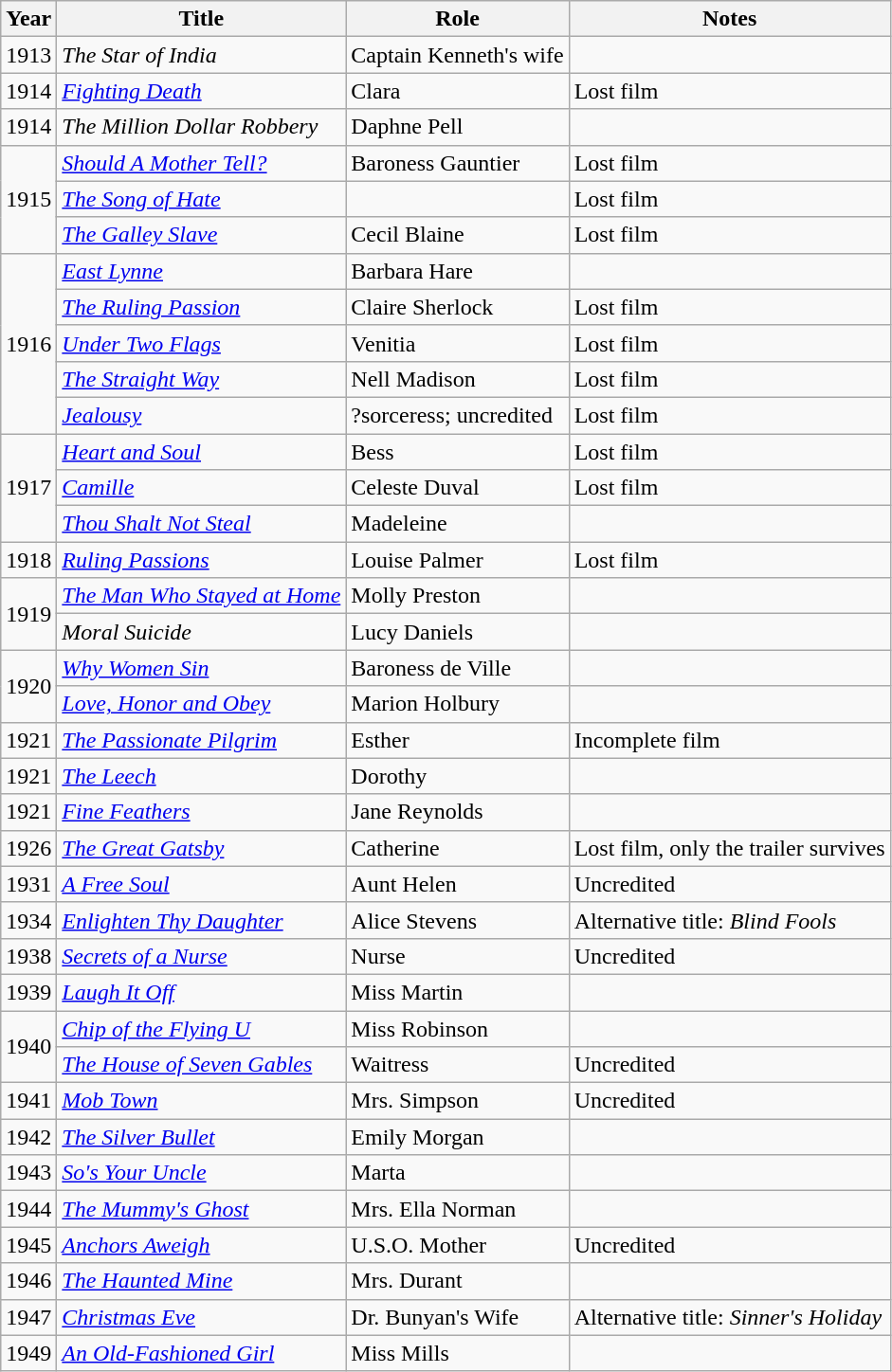<table class="wikitable">
<tr>
<th>Year</th>
<th>Title</th>
<th>Role</th>
<th>Notes</th>
</tr>
<tr>
<td>1913</td>
<td><em>The Star of India</em></td>
<td>Captain Kenneth's wife</td>
<td></td>
</tr>
<tr>
<td>1914</td>
<td><em><a href='#'>Fighting Death</a></em></td>
<td>Clara</td>
<td>Lost film</td>
</tr>
<tr>
<td>1914</td>
<td><em>The Million Dollar Robbery</em></td>
<td>Daphne Pell</td>
<td></td>
</tr>
<tr>
<td rowspan=3>1915</td>
<td><em><a href='#'>Should A Mother Tell?</a></em></td>
<td>Baroness Gauntier</td>
<td>Lost film</td>
</tr>
<tr>
<td><em><a href='#'>The Song of Hate</a></em></td>
<td></td>
<td>Lost film</td>
</tr>
<tr>
<td><em><a href='#'>The Galley Slave</a></em></td>
<td>Cecil Blaine</td>
<td>Lost film</td>
</tr>
<tr>
<td rowspan=5>1916</td>
<td><em><a href='#'>East Lynne</a></em></td>
<td>Barbara Hare</td>
<td></td>
</tr>
<tr>
<td><em><a href='#'>The Ruling Passion</a></em></td>
<td>Claire Sherlock</td>
<td>Lost film</td>
</tr>
<tr>
<td><em><a href='#'>Under Two Flags</a></em></td>
<td>Venitia</td>
<td>Lost film</td>
</tr>
<tr>
<td><em><a href='#'>The Straight Way</a></em></td>
<td>Nell Madison</td>
<td>Lost film</td>
</tr>
<tr>
<td><em><a href='#'>Jealousy</a></em></td>
<td>?sorceress; uncredited</td>
<td>Lost film</td>
</tr>
<tr>
<td rowspan=3>1917</td>
<td><em><a href='#'>Heart and Soul</a></em></td>
<td>Bess</td>
<td>Lost film</td>
</tr>
<tr>
<td><em><a href='#'>Camille</a></em></td>
<td>Celeste Duval</td>
<td>Lost film</td>
</tr>
<tr>
<td><em><a href='#'>Thou Shalt Not Steal</a></em></td>
<td>Madeleine</td>
<td></td>
</tr>
<tr>
<td>1918</td>
<td><em><a href='#'>Ruling Passions</a></em></td>
<td>Louise Palmer</td>
<td>Lost film</td>
</tr>
<tr>
<td rowspan=2>1919</td>
<td><em><a href='#'>The Man Who Stayed at Home</a></em></td>
<td>Molly Preston</td>
<td></td>
</tr>
<tr>
<td><em>Moral Suicide</em></td>
<td>Lucy Daniels</td>
<td></td>
</tr>
<tr>
<td rowspan=2>1920</td>
<td><em><a href='#'>Why Women Sin</a></em></td>
<td>Baroness de Ville</td>
<td></td>
</tr>
<tr>
<td><em><a href='#'>Love, Honor and Obey</a></em></td>
<td>Marion Holbury</td>
<td></td>
</tr>
<tr>
<td>1921</td>
<td><em><a href='#'>The Passionate Pilgrim</a></em></td>
<td>Esther</td>
<td>Incomplete film</td>
</tr>
<tr>
<td>1921</td>
<td><em><a href='#'>The Leech</a></em></td>
<td>Dorothy</td>
<td></td>
</tr>
<tr>
<td>1921</td>
<td><em><a href='#'>Fine Feathers</a></em></td>
<td>Jane Reynolds</td>
<td></td>
</tr>
<tr>
<td>1926</td>
<td><em><a href='#'>The Great Gatsby</a></em></td>
<td>Catherine</td>
<td>Lost film, only the trailer survives</td>
</tr>
<tr>
<td>1931</td>
<td><em><a href='#'>A Free Soul</a></em></td>
<td>Aunt Helen</td>
<td>Uncredited</td>
</tr>
<tr>
<td>1934</td>
<td><em><a href='#'>Enlighten Thy Daughter</a></em></td>
<td>Alice Stevens</td>
<td>Alternative title: <em>Blind Fools</em></td>
</tr>
<tr>
<td>1938</td>
<td><em><a href='#'>Secrets of a Nurse</a></em></td>
<td>Nurse</td>
<td>Uncredited</td>
</tr>
<tr>
<td>1939</td>
<td><em><a href='#'>Laugh It Off</a></em></td>
<td>Miss Martin</td>
<td></td>
</tr>
<tr>
<td rowspan=2>1940</td>
<td><em><a href='#'>Chip of the Flying U</a></em></td>
<td>Miss Robinson</td>
<td></td>
</tr>
<tr>
<td><em><a href='#'>The House of Seven Gables</a></em></td>
<td>Waitress</td>
<td>Uncredited</td>
</tr>
<tr>
<td>1941</td>
<td><em><a href='#'>Mob Town</a></em></td>
<td>Mrs. Simpson</td>
<td>Uncredited</td>
</tr>
<tr>
<td>1942</td>
<td><em><a href='#'>The Silver Bullet</a></em></td>
<td>Emily Morgan</td>
<td></td>
</tr>
<tr>
<td>1943</td>
<td><em><a href='#'>So's Your Uncle</a></em></td>
<td>Marta</td>
<td></td>
</tr>
<tr>
<td>1944</td>
<td><em><a href='#'>The Mummy's Ghost</a></em></td>
<td>Mrs. Ella Norman</td>
<td></td>
</tr>
<tr>
<td>1945</td>
<td><em><a href='#'>Anchors Aweigh</a></em></td>
<td>U.S.O. Mother</td>
<td>Uncredited</td>
</tr>
<tr>
<td>1946</td>
<td><em><a href='#'>The Haunted Mine</a></em></td>
<td>Mrs. Durant</td>
<td></td>
</tr>
<tr>
<td>1947</td>
<td><em><a href='#'>Christmas Eve</a></em></td>
<td>Dr. Bunyan's Wife</td>
<td>Alternative title: <em>Sinner's Holiday</em></td>
</tr>
<tr>
<td>1949</td>
<td><em><a href='#'>An Old-Fashioned Girl</a></em></td>
<td>Miss Mills</td>
<td></td>
</tr>
</table>
